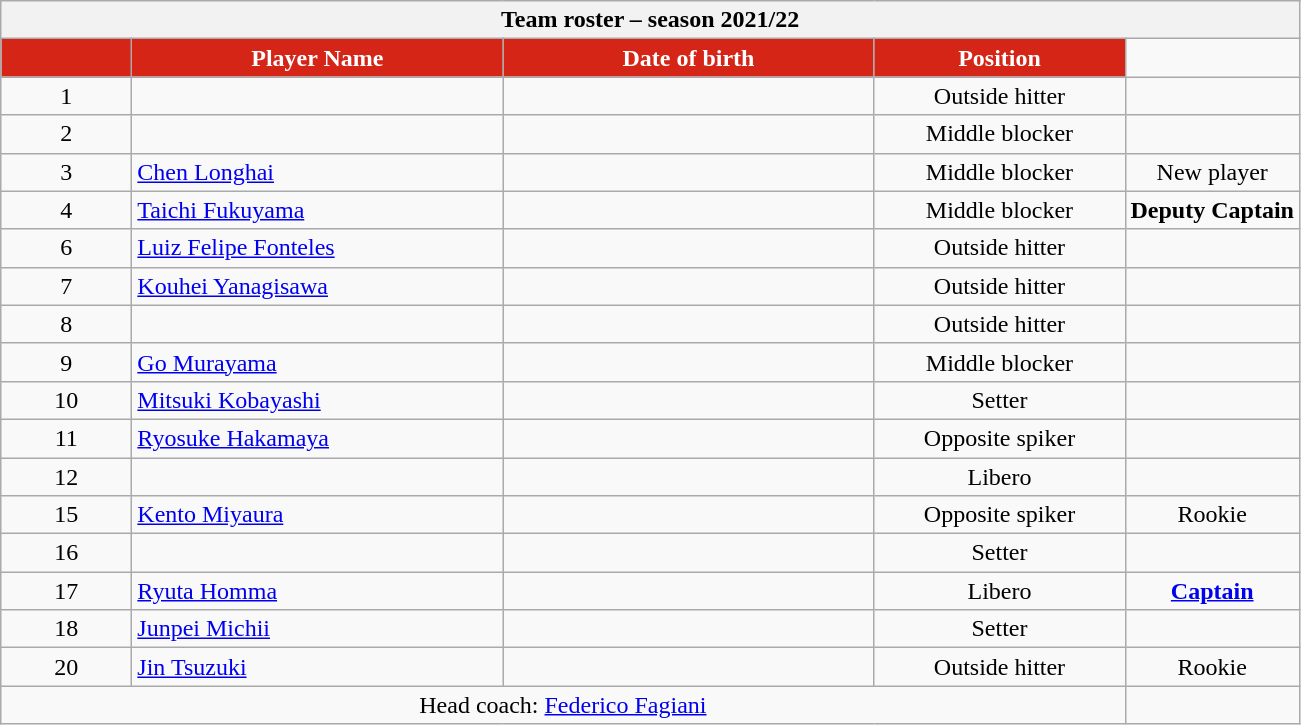<table class="wikitable plainrowheaders collapsible collapsed" style="text-align:center">
<tr>
<th colspan="7">Team roster – season 2021/22</th>
</tr>
<tr>
<th style="width:5em; color:#FFFFFF;  background-color:#D52517"></th>
<th style="width:15em; color:#FFFFFF;  background-color:#D52517">Player Name</th>
<th style="width:15em; color:#FFFFFF;  background-color:#D52517">Date of birth</th>
<th style="width:10em; color:#FFFFFF;  background-color:#D52517">Position</th>
</tr>
<tr>
<td>1</td>
<td align=left> </td>
<td align=right></td>
<td>Outside hitter</td>
<td></td>
</tr>
<tr>
<td>2</td>
<td align=left> </td>
<td align=right></td>
<td>Middle blocker</td>
<td></td>
</tr>
<tr>
<td>3</td>
<td align=left> <a href='#'>Chen Longhai</a></td>
<td align=right></td>
<td>Middle blocker</td>
<td>New player</td>
</tr>
<tr>
<td>4</td>
<td align=left> <a href='#'>Taichi Fukuyama</a></td>
<td align=right></td>
<td>Middle blocker</td>
<td><strong>Deputy Captain</strong></td>
</tr>
<tr>
<td>6</td>
<td align=left> <a href='#'>Luiz Felipe Fonteles</a></td>
<td align=right></td>
<td>Outside hitter</td>
<td></td>
</tr>
<tr>
<td>7</td>
<td align=left> <a href='#'>Kouhei Yanagisawa</a></td>
<td align=right></td>
<td>Outside hitter</td>
<td></td>
</tr>
<tr>
<td>8</td>
<td align=left> </td>
<td align=right></td>
<td>Outside hitter</td>
<td></td>
</tr>
<tr>
<td>9</td>
<td align=left> <a href='#'>Go Murayama</a></td>
<td align=right></td>
<td>Middle blocker</td>
<td></td>
</tr>
<tr>
<td>10</td>
<td align=left> <a href='#'>Mitsuki Kobayashi</a></td>
<td align=right></td>
<td>Setter</td>
<td></td>
</tr>
<tr>
<td>11</td>
<td align=left> <a href='#'>Ryosuke Hakamaya</a></td>
<td align=right></td>
<td>Opposite spiker</td>
<td></td>
</tr>
<tr>
<td>12</td>
<td align=left> </td>
<td align=right></td>
<td>Libero</td>
<td></td>
</tr>
<tr>
<td>15</td>
<td align=left> <a href='#'>Kento Miyaura</a></td>
<td align=right></td>
<td>Opposite spiker</td>
<td>Rookie</td>
</tr>
<tr>
<td>16</td>
<td align=left> </td>
<td align=right></td>
<td>Setter</td>
<td></td>
</tr>
<tr>
<td>17</td>
<td align=left> <a href='#'>Ryuta Homma</a></td>
<td align=right></td>
<td>Libero</td>
<td><strong><a href='#'>Captain</a></strong></td>
</tr>
<tr>
<td>18</td>
<td align=left> <a href='#'>Junpei Michii</a></td>
<td align=right></td>
<td>Setter</td>
<td></td>
</tr>
<tr>
<td>20</td>
<td align=left> <a href='#'>Jin Tsuzuki</a></td>
<td align=right></td>
<td>Outside hitter</td>
<td>Rookie</td>
</tr>
<tr>
<td colspan=4>Head coach:  <a href='#'>Federico Fagiani</a></td>
</tr>
</table>
